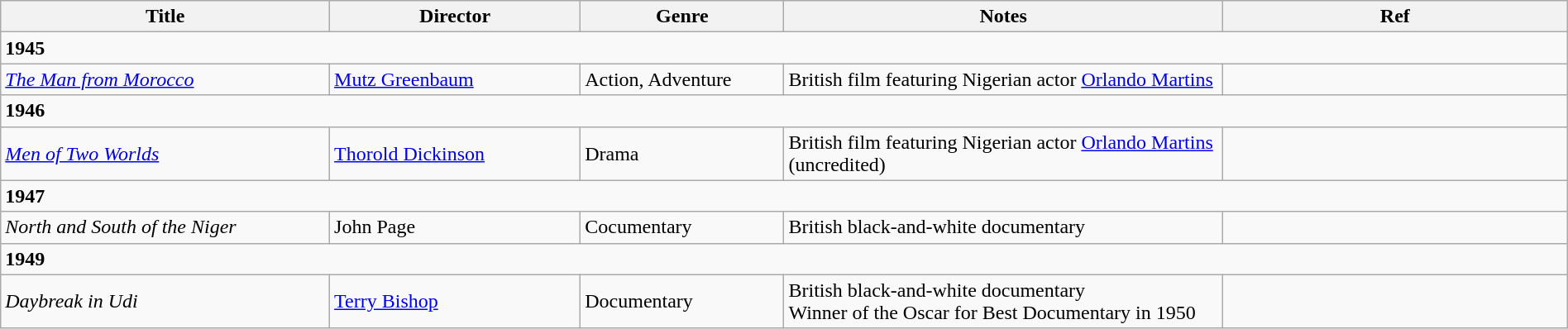<table class="wikitable" width="100%">
<tr>
<th width="21%">Title</th>
<th width="16%">Director</th>
<th width="13%">Genre</th>
<th width="28%">Notes</th>
<th>Ref</th>
</tr>
<tr>
<td colspan="7" ><strong>1945</strong></td>
</tr>
<tr>
<td><em><a href='#'>The Man from Morocco</a></em></td>
<td><a href='#'>Mutz Greenbaum</a></td>
<td>Action, Adventure</td>
<td>British film featuring Nigerian actor <a href='#'>Orlando Martins</a></td>
<td></td>
</tr>
<tr>
<td colspan="7" ><strong>1946</strong></td>
</tr>
<tr>
<td><em><a href='#'>Men of Two Worlds</a></em></td>
<td><a href='#'>Thorold Dickinson</a></td>
<td>Drama</td>
<td>British film featuring Nigerian actor <a href='#'>Orlando Martins</a> (uncredited)</td>
<td></td>
</tr>
<tr>
<td colspan="7" ><strong>1947</strong></td>
</tr>
<tr>
<td><em>North and South of the Niger</em></td>
<td>John Page</td>
<td>Cocumentary</td>
<td>British black-and-white documentary</td>
<td></td>
</tr>
<tr>
<td colspan="7" ><strong>1949</strong></td>
</tr>
<tr>
<td><em>Daybreak in Udi</em></td>
<td><a href='#'>Terry Bishop</a></td>
<td>Documentary</td>
<td>British black-and-white documentary<br>Winner of the Oscar for Best Documentary in 1950</td>
<td></td>
</tr>
</table>
